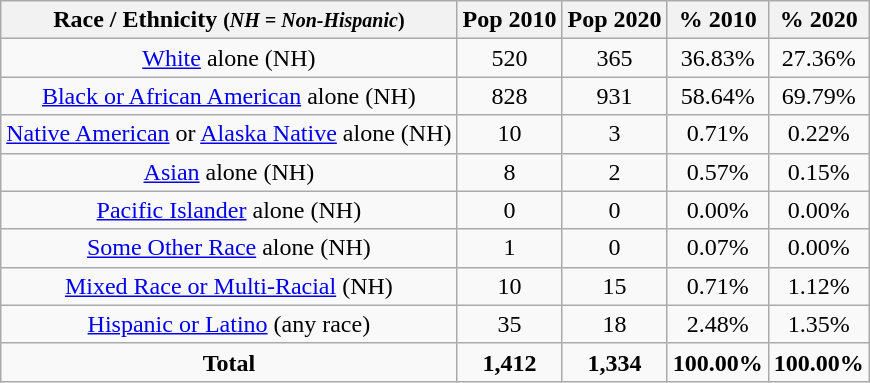<table class="wikitable" style="text-align:center;">
<tr>
<th>Race / Ethnicity <small>(<em>NH = Non-Hispanic</em>)</small></th>
<th>Pop 2010</th>
<th>Pop 2020</th>
<th>% 2010</th>
<th>% 2020</th>
</tr>
<tr>
<td><a href='#'>White</a> alone (NH)</td>
<td>520</td>
<td>365</td>
<td>36.83%</td>
<td>27.36%</td>
</tr>
<tr>
<td><a href='#'>Black or African American</a> alone (NH)</td>
<td>828</td>
<td>931</td>
<td>58.64%</td>
<td>69.79%</td>
</tr>
<tr>
<td><a href='#'>Native American</a> or <a href='#'>Alaska Native</a> alone (NH)</td>
<td>10</td>
<td>3</td>
<td>0.71%</td>
<td>0.22%</td>
</tr>
<tr>
<td><a href='#'>Asian</a> alone (NH)</td>
<td>8</td>
<td>2</td>
<td>0.57%</td>
<td>0.15%</td>
</tr>
<tr>
<td><a href='#'>Pacific Islander</a> alone (NH)</td>
<td>0</td>
<td>0</td>
<td>0.00%</td>
<td>0.00%</td>
</tr>
<tr>
<td><a href='#'>Some Other Race</a> alone (NH)</td>
<td>1</td>
<td>0</td>
<td>0.07%</td>
<td>0.00%</td>
</tr>
<tr>
<td><a href='#'>Mixed Race or Multi-Racial</a> (NH)</td>
<td>10</td>
<td>15</td>
<td>0.71%</td>
<td>1.12%</td>
</tr>
<tr>
<td><a href='#'>Hispanic or Latino</a> (any race)</td>
<td>35</td>
<td>18</td>
<td>2.48%</td>
<td>1.35%</td>
</tr>
<tr>
<td><strong>Total</strong></td>
<td><strong>1,412</strong></td>
<td><strong>1,334</strong></td>
<td><strong>100.00%</strong></td>
<td><strong>100.00%</strong></td>
</tr>
</table>
